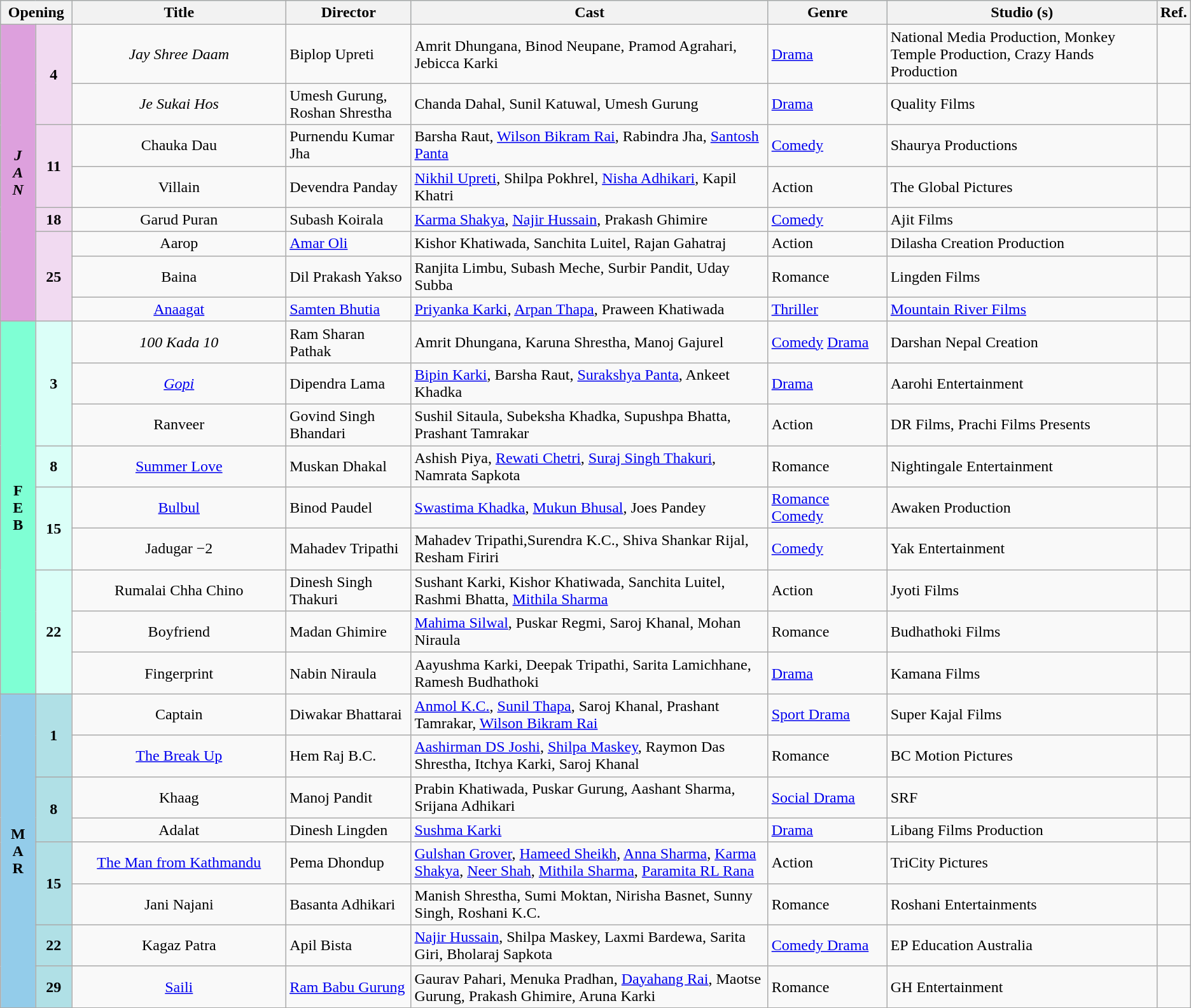<table class="wikitable">
<tr style="background:#b0e0e6; text-align:center;">
<th colspan="2" style="width:6%;"><strong>Opening</strong></th>
<th style="width:18%;"><strong>Title</strong></th>
<th style="width:10.5%;"><strong>Director</strong></th>
<th style="width:30%;"><strong>Cast</strong></th>
<th style="width:10%;"><strong>Genre</strong></th>
<th>Studio (s)</th>
<th>Ref.</th>
</tr>
<tr>
<th rowspan="8" style="text-align:center; background:plum; textcolor:#000;"><em>J<br>A<br>N</em></th>
<td rowspan="2" style="text-align:center;background:#f1daf1;"><strong>4</strong></td>
<td style="text-align:center;"><em>Jay Shree Daam</em></td>
<td>Biplop Upreti</td>
<td>Amrit Dhungana, Binod Neupane, Pramod Agrahari, Jebicca Karki</td>
<td><a href='#'>Drama</a></td>
<td>National Media Production, Monkey Temple Production, Crazy Hands Production</td>
<td></td>
</tr>
<tr>
<td style="text-align:center;"><em>Je Sukai Hos</em></td>
<td>Umesh Gurung, Roshan Shrestha</td>
<td>Chanda Dahal, Sunil Katuwal, Umesh Gurung</td>
<td><a href='#'>Drama</a></td>
<td>Quality Films</td>
<td></td>
</tr>
<tr>
<td rowspan="2" style="text-align:center;background:#f1daf1;"><strong>11</strong></td>
<td style="text-align:center;">Chauka Dau</td>
<td>Purnendu Kumar Jha</td>
<td>Barsha Raut, <a href='#'>Wilson Bikram Rai</a>, Rabindra Jha, <a href='#'>Santosh Panta</a></td>
<td><a href='#'>Comedy</a></td>
<td>Shaurya Productions</td>
<td></td>
</tr>
<tr>
<td style="text-align:center;">Villain</td>
<td>Devendra Panday</td>
<td><a href='#'>Nikhil Upreti</a>, Shilpa Pokhrel, <a href='#'>Nisha Adhikari</a>, Kapil Khatri</td>
<td>Action</td>
<td>The Global Pictures</td>
<td></td>
</tr>
<tr>
<td rowspan="1" style="text-align:center;background:#f1daf1;"><strong>18</strong></td>
<td style="text-align:center;">Garud Puran</td>
<td>Subash Koirala</td>
<td><a href='#'>Karma Shakya</a>, <a href='#'>Najir Hussain</a>, Prakash Ghimire</td>
<td><a href='#'>Comedy</a></td>
<td>Ajit Films</td>
<td></td>
</tr>
<tr>
<td rowspan="3" style="text-align:center;background:#f1daf1;"><strong>25</strong></td>
<td style="text-align:center;">Aarop</td>
<td><a href='#'>Amar Oli</a></td>
<td>Kishor Khatiwada, Sanchita Luitel, Rajan Gahatraj</td>
<td>Action</td>
<td>Dilasha Creation Production</td>
<td></td>
</tr>
<tr>
<td style="text-align:center;">Baina</td>
<td>Dil Prakash Yakso</td>
<td>Ranjita Limbu, Subash Meche, Surbir Pandit, Uday Subba</td>
<td>Romance</td>
<td>Lingden Films</td>
<td></td>
</tr>
<tr>
<td style="text-align:center;"><a href='#'>Anaagat</a></td>
<td><a href='#'>Samten Bhutia</a></td>
<td><a href='#'>Priyanka Karki</a>, <a href='#'>Arpan Thapa</a>, Praween Khatiwada</td>
<td><a href='#'>Thriller</a></td>
<td><a href='#'>Mountain River Films</a></td>
<td></td>
</tr>
<tr>
<td rowspan="9" style="text-align:center; background:#7FFFD4; textcolor:#000;"><strong>F<br>E<br>B</strong></td>
<td rowspan="3" style="text-align:center;background:#dbfff8;"><strong>3</strong></td>
<td style="text-align:center;"><em>100 Kada 10</em></td>
<td>Ram Sharan Pathak</td>
<td>Amrit Dhungana, Karuna Shrestha, Manoj Gajurel</td>
<td><a href='#'>Comedy</a> <a href='#'>Drama</a></td>
<td>Darshan Nepal Creation</td>
<td></td>
</tr>
<tr>
<td style="text-align:center;"><em><a href='#'>Gopi</a></em></td>
<td>Dipendra Lama</td>
<td><a href='#'>Bipin Karki</a>, Barsha Raut, <a href='#'>Surakshya Panta</a>, Ankeet Khadka</td>
<td><a href='#'>Drama</a></td>
<td>Aarohi Entertainment</td>
<td></td>
</tr>
<tr>
<td style="text-align:center;">Ranveer</td>
<td>Govind Singh Bhandari</td>
<td>Sushil Sitaula, Subeksha Khadka, Supushpa Bhatta, Prashant Tamrakar</td>
<td>Action</td>
<td>DR Films, Prachi Films Presents</td>
<td></td>
</tr>
<tr>
<td rowspan="1" style="text-align:center;background:#dbfff8;"><strong>8</strong></td>
<td style="text-align:center;"><a href='#'>Summer Love</a></td>
<td>Muskan Dhakal</td>
<td>Ashish Piya, <a href='#'>Rewati Chetri</a>, <a href='#'>Suraj Singh Thakuri</a>, Namrata Sapkota</td>
<td>Romance</td>
<td>Nightingale Entertainment</td>
<td></td>
</tr>
<tr>
<td rowspan="2" style="text-align:center;background:#dbfff8;"><strong>15</strong></td>
<td style="text-align:center;"><a href='#'>Bulbul</a></td>
<td>Binod Paudel</td>
<td><a href='#'>Swastima Khadka</a>, <a href='#'>Mukun Bhusal</a>, Joes Pandey</td>
<td><a href='#'>Romance Comedy</a></td>
<td>Awaken Production</td>
<td></td>
</tr>
<tr>
<td style="text-align:center;">Jadugar −2</td>
<td>Mahadev Tripathi</td>
<td>Mahadev Tripathi,Surendra K.C., Shiva Shankar Rijal, Resham Firiri</td>
<td><a href='#'>Comedy</a></td>
<td>Yak Entertainment</td>
<td></td>
</tr>
<tr>
<td rowspan="3" style="text-align:center;background:#dbfff8;"><strong>22</strong></td>
<td style="text-align:center;">Rumalai Chha Chino</td>
<td>Dinesh Singh Thakuri</td>
<td>Sushant Karki, Kishor Khatiwada, Sanchita Luitel, Rashmi Bhatta, <a href='#'>Mithila Sharma</a></td>
<td>Action</td>
<td>Jyoti Films</td>
<td></td>
</tr>
<tr>
<td style="text-align:center;">Boyfriend</td>
<td>Madan Ghimire</td>
<td><a href='#'>Mahima Silwal</a>, Puskar Regmi, Saroj Khanal, Mohan Niraula</td>
<td>Romance</td>
<td>Budhathoki Films</td>
<td></td>
</tr>
<tr>
<td style="text-align:center;">Fingerprint</td>
<td>Nabin Niraula</td>
<td>Aayushma Karki, Deepak Tripathi, Sarita Lamichhane, Ramesh Budhathoki</td>
<td><a href='#'>Drama</a></td>
<td>Kamana Films</td>
<td></td>
</tr>
<tr>
<td rowspan="10" style="text-align:center; background:#93CCEA; textcolor:#000;"><strong>M<br>A<br>R</strong></td>
<td rowspan="2" style="text-align:center;background:#B0E0E6;"><strong>1</strong></td>
<td style="text-align:center;">Captain</td>
<td>Diwakar Bhattarai</td>
<td><a href='#'>Anmol K.C.</a>, <a href='#'>Sunil Thapa</a>, Saroj Khanal, Prashant Tamrakar, <a href='#'>Wilson Bikram Rai</a></td>
<td><a href='#'>Sport Drama</a></td>
<td>Super Kajal Films</td>
<td></td>
</tr>
<tr>
<td style="text-align:center;"><a href='#'>The Break Up</a></td>
<td>Hem Raj B.C.</td>
<td><a href='#'>Aashirman DS Joshi</a>, <a href='#'>Shilpa Maskey</a>, Raymon Das Shrestha, Itchya Karki, Saroj Khanal</td>
<td>Romance</td>
<td>BC Motion Pictures</td>
<td></td>
</tr>
<tr>
<td rowspan="2" style="text-align:center;background:#B0E0E6;"><strong>8</strong></td>
<td style="text-align:center;">Khaag</td>
<td>Manoj Pandit</td>
<td>Prabin Khatiwada, Puskar Gurung, Aashant Sharma, Srijana Adhikari</td>
<td><a href='#'>Social Drama</a></td>
<td>SRF</td>
<td></td>
</tr>
<tr>
<td style="text-align:center;">Adalat</td>
<td>Dinesh Lingden</td>
<td><a href='#'>Sushma Karki</a></td>
<td><a href='#'>Drama</a></td>
<td>Libang Films Production</td>
<td></td>
</tr>
<tr>
<td rowspan="2" style="text-align:center;background:#B0E0E6;"><strong>15</strong></td>
<td style="text-align:center;"><a href='#'>The Man from Kathmandu</a></td>
<td>Pema Dhondup</td>
<td><a href='#'>Gulshan Grover</a>, <a href='#'>Hameed Sheikh</a>, <a href='#'>Anna Sharma</a>, <a href='#'>Karma Shakya</a>, <a href='#'>Neer Shah</a>, <a href='#'>Mithila Sharma</a>, <a href='#'>Paramita RL Rana</a></td>
<td>Action</td>
<td>TriCity Pictures</td>
<td></td>
</tr>
<tr>
<td style="text-align:center;">Jani Najani</td>
<td>Basanta Adhikari</td>
<td>Manish Shrestha, Sumi Moktan, Nirisha Basnet, Sunny Singh, Roshani K.C.</td>
<td>Romance</td>
<td>Roshani Entertainments</td>
<td></td>
</tr>
<tr>
<td rowspan="1" style="text-align:center;background:#B0E0E6;"><strong>22</strong></td>
<td style="text-align:center;">Kagaz Patra</td>
<td>Apil Bista</td>
<td><a href='#'>Najir Hussain</a>, Shilpa Maskey, Laxmi Bardewa, Sarita Giri, Bholaraj Sapkota</td>
<td><a href='#'>Comedy Drama</a></td>
<td>EP Education Australia</td>
<td></td>
</tr>
<tr>
<td rowspan="1" style="text-align:center;background:#B0E0E6;"><strong>29</strong></td>
<td style="text-align:center;"><a href='#'>Saili</a></td>
<td><a href='#'>Ram Babu Gurung</a></td>
<td>Gaurav Pahari, Menuka Pradhan, <a href='#'>Dayahang Rai</a>, Maotse Gurung, Prakash Ghimire, Aruna Karki</td>
<td>Romance</td>
<td>GH Entertainment</td>
<td></td>
</tr>
</table>
